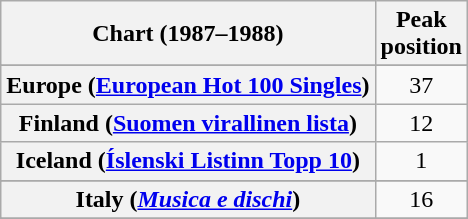<table class="wikitable sortable plainrowheaders" style="text-align:center">
<tr>
<th scope="col">Chart (1987–1988)</th>
<th scope="col">Peak<br>position</th>
</tr>
<tr>
</tr>
<tr>
<th scope="row">Europe (<a href='#'>European Hot 100 Singles</a>)</th>
<td>37</td>
</tr>
<tr>
<th scope="row">Finland (<a href='#'>Suomen virallinen lista</a>)</th>
<td>12</td>
</tr>
<tr>
<th scope="row">Iceland (<a href='#'>Íslenski Listinn Topp 10</a>)</th>
<td>1</td>
</tr>
<tr>
</tr>
<tr>
<th scope="row">Italy (<em><a href='#'>Musica e dischi</a></em>)</th>
<td>16</td>
</tr>
<tr>
</tr>
<tr>
</tr>
<tr>
</tr>
<tr>
</tr>
<tr>
</tr>
<tr>
</tr>
<tr>
</tr>
</table>
